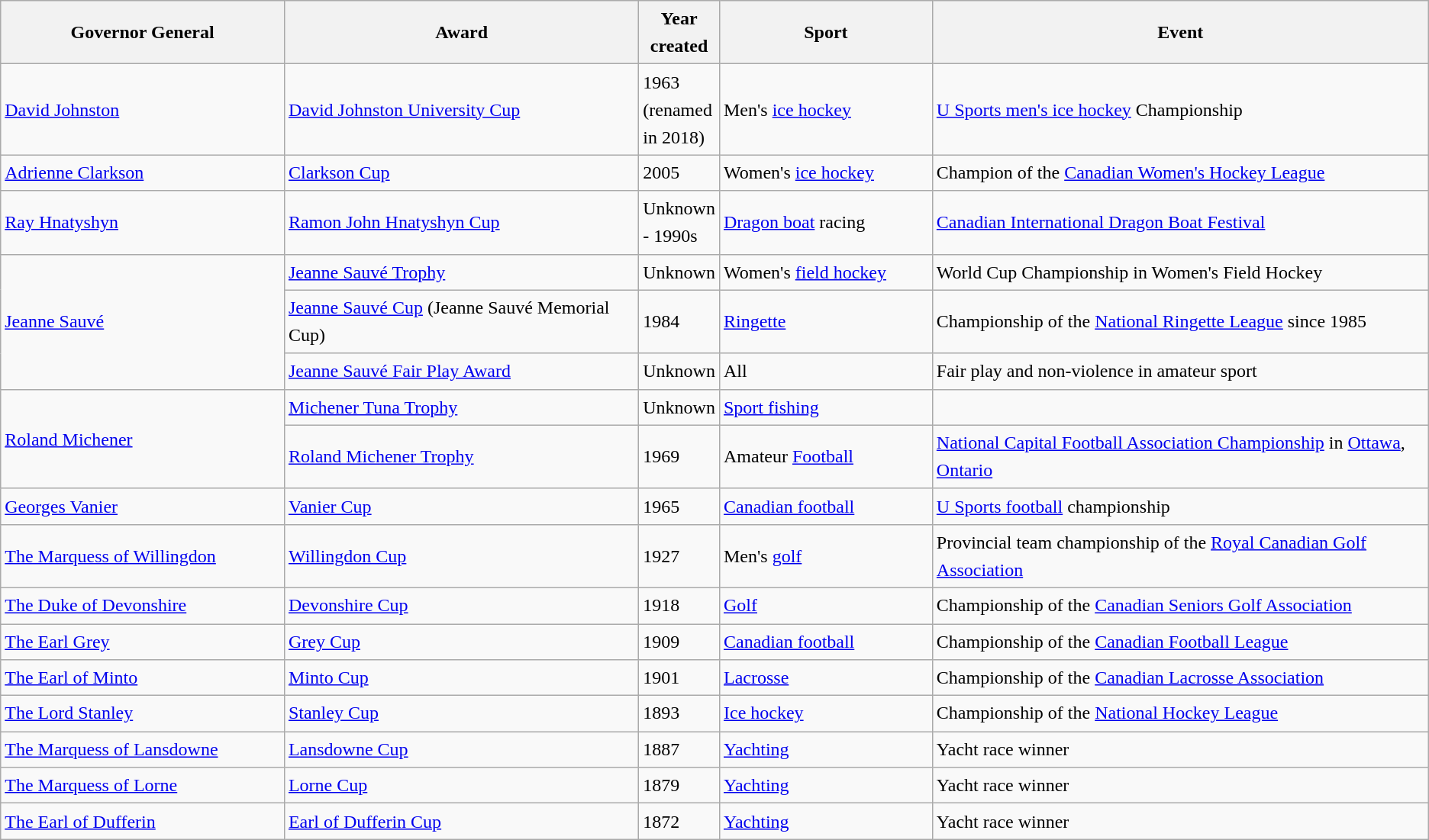<table class="wikitable sortable" style="font-size:1.00em; line-height:1.5em;">
<tr>
<th width="20%">Governor General</th>
<th width="25%">Award</th>
<th width="5%">Year created</th>
<th width="15%">Sport</th>
<th width="55%">Event</th>
</tr>
<tr>
<td><a href='#'>David Johnston</a></td>
<td><a href='#'>David Johnston University Cup</a></td>
<td>1963 (renamed in 2018)</td>
<td>Men's <a href='#'>ice hockey</a></td>
<td><a href='#'>U Sports men's ice hockey</a> Championship</td>
</tr>
<tr>
<td><a href='#'>Adrienne Clarkson</a></td>
<td><a href='#'>Clarkson Cup</a></td>
<td>2005</td>
<td>Women's <a href='#'>ice hockey</a></td>
<td>Champion of the <a href='#'>Canadian Women's Hockey League</a></td>
</tr>
<tr>
<td><a href='#'>Ray Hnatyshyn</a></td>
<td><a href='#'>Ramon John Hnatyshyn Cup</a></td>
<td>Unknown - 1990s</td>
<td><a href='#'>Dragon boat</a> racing</td>
<td><a href='#'>Canadian International Dragon Boat Festival</a></td>
</tr>
<tr>
<td rowspan="3"><a href='#'>Jeanne Sauvé</a></td>
<td><a href='#'>Jeanne Sauvé Trophy</a></td>
<td>Unknown</td>
<td>Women's <a href='#'>field hockey</a></td>
<td>World Cup Championship in Women's Field Hockey</td>
</tr>
<tr>
<td><a href='#'>Jeanne Sauvé Cup</a> (Jeanne Sauvé Memorial Cup)</td>
<td>1984</td>
<td><a href='#'>Ringette</a></td>
<td>Championship of the <a href='#'>National Ringette League</a> since 1985</td>
</tr>
<tr>
<td><a href='#'>Jeanne Sauvé Fair Play Award</a></td>
<td>Unknown</td>
<td>All</td>
<td>Fair play and non-violence in amateur sport</td>
</tr>
<tr>
<td rowspan="2"><a href='#'>Roland Michener</a></td>
<td><a href='#'>Michener Tuna Trophy</a></td>
<td>Unknown</td>
<td><a href='#'>Sport fishing</a></td>
<td></td>
</tr>
<tr>
<td><a href='#'>Roland Michener Trophy</a></td>
<td>1969</td>
<td>Amateur <a href='#'>Football</a></td>
<td><a href='#'>National Capital Football Association Championship</a> in <a href='#'>Ottawa</a>, <a href='#'>Ontario</a></td>
</tr>
<tr>
<td><a href='#'>Georges Vanier</a></td>
<td><a href='#'>Vanier Cup</a></td>
<td>1965</td>
<td><a href='#'>Canadian football</a></td>
<td><a href='#'>U Sports football</a> championship</td>
</tr>
<tr>
<td><a href='#'>The Marquess of Willingdon</a></td>
<td><a href='#'>Willingdon Cup</a></td>
<td>1927</td>
<td>Men's <a href='#'>golf</a></td>
<td>Provincial team championship of the <a href='#'>Royal Canadian Golf Association</a></td>
</tr>
<tr>
<td><a href='#'>The Duke of Devonshire</a></td>
<td><a href='#'>Devonshire Cup</a></td>
<td>1918</td>
<td><a href='#'>Golf</a></td>
<td>Championship of the <a href='#'>Canadian Seniors Golf Association</a></td>
</tr>
<tr>
<td><a href='#'>The Earl Grey</a></td>
<td><a href='#'>Grey Cup</a></td>
<td>1909</td>
<td><a href='#'>Canadian football</a></td>
<td>Championship of the <a href='#'>Canadian Football League</a></td>
</tr>
<tr>
<td><a href='#'>The Earl of Minto</a></td>
<td><a href='#'>Minto Cup</a></td>
<td>1901</td>
<td><a href='#'>Lacrosse</a></td>
<td>Championship of the <a href='#'>Canadian Lacrosse Association</a></td>
</tr>
<tr>
<td><a href='#'>The Lord Stanley</a></td>
<td><a href='#'>Stanley Cup</a></td>
<td>1893</td>
<td><a href='#'>Ice hockey</a></td>
<td>Championship of the <a href='#'>National Hockey League</a></td>
</tr>
<tr>
<td><a href='#'>The Marquess of Lansdowne</a></td>
<td><a href='#'>Lansdowne Cup</a></td>
<td>1887</td>
<td><a href='#'>Yachting</a></td>
<td>Yacht race winner</td>
</tr>
<tr>
<td><a href='#'>The Marquess of Lorne</a></td>
<td><a href='#'>Lorne Cup</a></td>
<td>1879</td>
<td><a href='#'>Yachting</a></td>
<td>Yacht race winner</td>
</tr>
<tr>
<td><a href='#'>The Earl of Dufferin</a></td>
<td><a href='#'>Earl of Dufferin Cup</a></td>
<td>1872</td>
<td><a href='#'>Yachting</a></td>
<td>Yacht race winner</td>
</tr>
</table>
